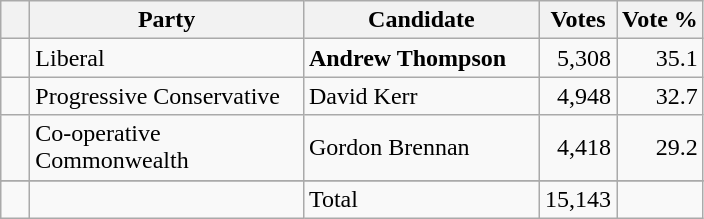<table class="wikitable">
<tr>
<th></th>
<th scope="col" width="175">Party</th>
<th scope="col" width="150">Candidate</th>
<th>Votes</th>
<th>Vote %</th>
</tr>
<tr>
<td>   </td>
<td>Liberal</td>
<td><strong>Andrew Thompson</strong></td>
<td align=right>5,308</td>
<td align=right>35.1</td>
</tr>
<tr |>
<td>   </td>
<td>Progressive Conservative</td>
<td>David Kerr</td>
<td align=right>4,948</td>
<td align=right>32.7</td>
</tr>
<tr |>
<td>   </td>
<td>Co-operative Commonwealth</td>
<td>Gordon Brennan</td>
<td align=right>4,418</td>
<td align=right>29.2</td>
</tr>
<tr |>
</tr>
<tr>
<td></td>
<td></td>
<td>Total</td>
<td align=right>15,143</td>
<td></td>
</tr>
</table>
